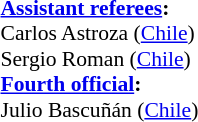<table width=50% style="font-size: 90%">
<tr>
<td><br><strong><a href='#'>Assistant referees</a>:</strong>
<br>Carlos Astroza (<a href='#'>Chile</a>)
<br>Sergio Roman (<a href='#'>Chile</a>)
<br><strong><a href='#'>Fourth official</a>:</strong>
<br>Julio Bascuñán (<a href='#'>Chile</a>)</td>
</tr>
</table>
